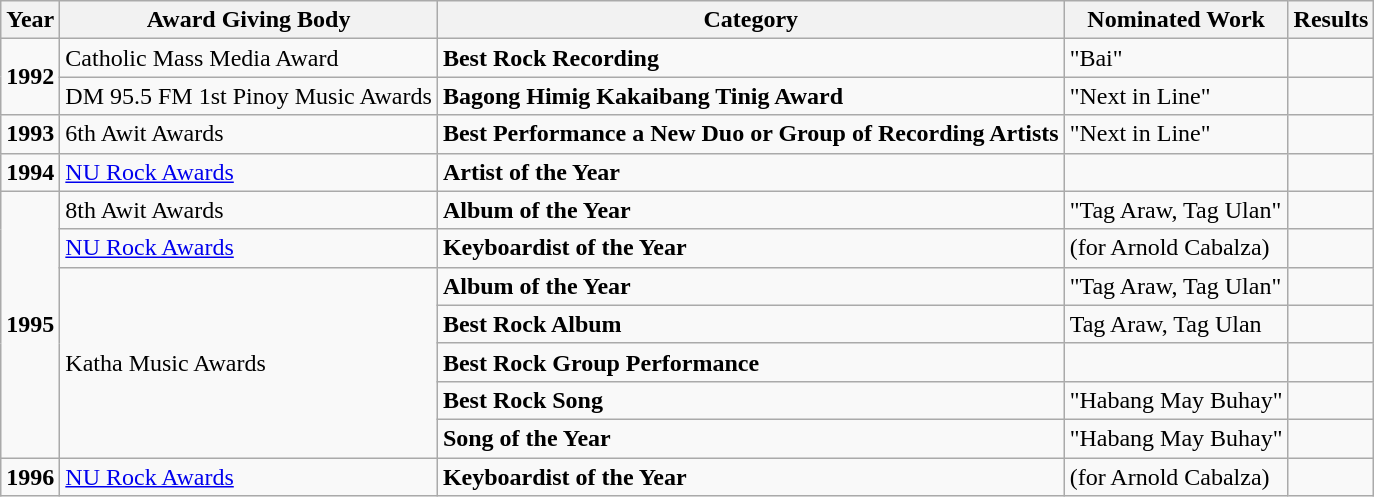<table class="wikitable">
<tr>
<th>Year</th>
<th>Award Giving Body</th>
<th>Category</th>
<th>Nominated Work</th>
<th>Results</th>
</tr>
<tr>
<td rowspan=2><strong>1992</strong></td>
<td>Catholic Mass Media Award</td>
<td><strong>Best Rock Recording</strong></td>
<td>"Bai"</td>
<td></td>
</tr>
<tr>
<td>DM 95.5 FM 1st Pinoy Music Awards</td>
<td><strong>Bagong Himig Kakaibang Tinig Award</strong></td>
<td>"Next in Line"</td>
<td></td>
</tr>
<tr>
<td><strong>1993</strong></td>
<td>6th Awit Awards</td>
<td><strong>Best Performance a New Duo or Group of Recording Artists</strong></td>
<td>"Next in Line"</td>
<td></td>
</tr>
<tr>
<td><strong>1994</strong></td>
<td><a href='#'>NU Rock Awards</a></td>
<td><strong>Artist of the Year</strong></td>
<td></td>
<td></td>
</tr>
<tr>
<td rowspan=7><strong>1995</strong></td>
<td>8th Awit Awards</td>
<td><strong>Album of the Year</strong></td>
<td>"Tag Araw, Tag Ulan"</td>
<td></td>
</tr>
<tr>
<td><a href='#'>NU Rock Awards</a></td>
<td><strong>Keyboardist of the Year</strong></td>
<td>(for Arnold Cabalza)</td>
<td></td>
</tr>
<tr>
<td rowspan=5>Katha Music Awards</td>
<td><strong>Album of the Year</strong></td>
<td>"Tag Araw, Tag Ulan"</td>
<td></td>
</tr>
<tr>
<td><strong>Best Rock Album</strong></td>
<td>Tag Araw, Tag Ulan</td>
<td></td>
</tr>
<tr>
<td><strong>Best Rock Group Performance</strong></td>
<td></td>
<td></td>
</tr>
<tr>
<td><strong>Best Rock Song</strong></td>
<td>"Habang May Buhay"</td>
<td></td>
</tr>
<tr>
<td><strong>Song of the Year</strong></td>
<td>"Habang May Buhay"</td>
<td></td>
</tr>
<tr>
<td><strong>1996</strong></td>
<td><a href='#'>NU Rock Awards</a></td>
<td><strong>Keyboardist of the Year</strong></td>
<td>(for Arnold Cabalza)</td>
<td></td>
</tr>
</table>
